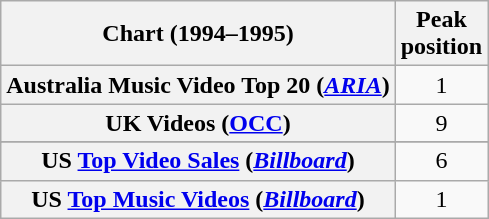<table class="wikitable plainrowheaders sortable" style="text-align:center">
<tr>
<th>Chart (1994–1995)</th>
<th>Peak<br>position</th>
</tr>
<tr>
<th scope="row">Australia Music Video Top 20 (<em><a href='#'>ARIA</a></em>)</th>
<td>1</td>
</tr>
<tr>
<th scope="row">UK Videos (<a href='#'>OCC</a>)</th>
<td>9</td>
</tr>
<tr>
</tr>
<tr>
<th scope="row">US <a href='#'>Top Video Sales</a> (<em><a href='#'>Billboard</a></em>)</th>
<td>6</td>
</tr>
<tr>
<th scope="row">US <a href='#'>Top Music Videos</a> (<em><a href='#'>Billboard</a></em>)</th>
<td>1</td>
</tr>
</table>
